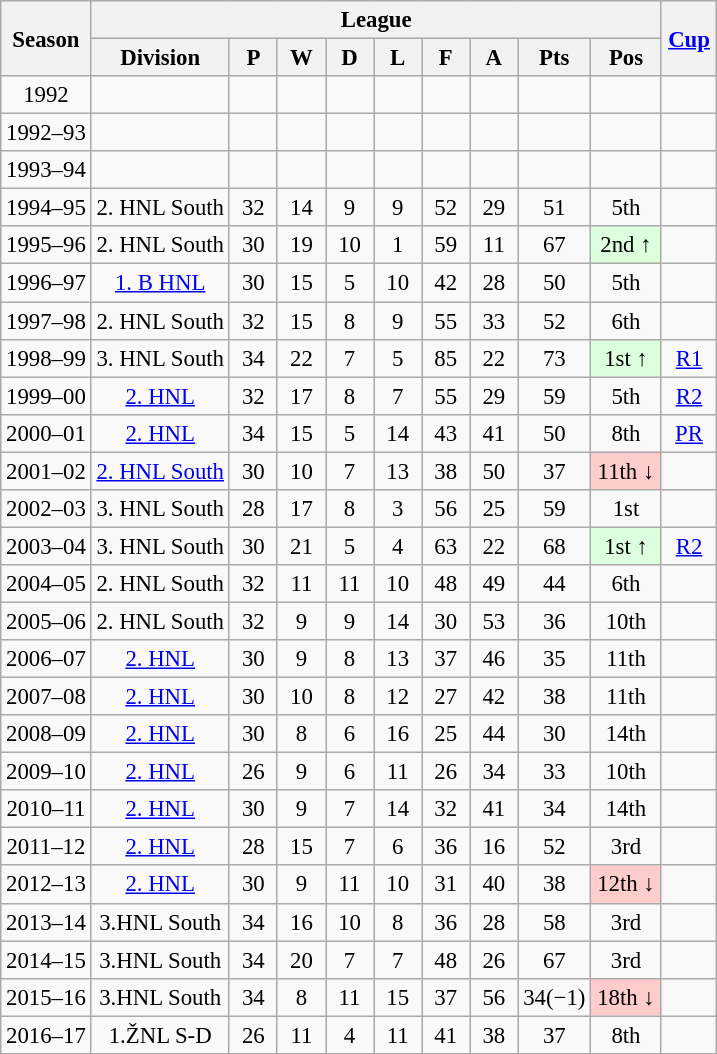<table class="wikitable" style="font-size:95%; text-align: center;">
<tr>
<th rowspan=2>Season</th>
<th colspan=9>League</th>
<th rowspan=2 width="30"><a href='#'>Cup</a></th>
</tr>
<tr>
<th>Division</th>
<th width="25">P</th>
<th width="25">W</th>
<th width="25">D</th>
<th width="25">L</th>
<th width="25">F</th>
<th width="25">A</th>
<th width="25">Pts</th>
<th width="40">Pos</th>
</tr>
<tr>
<td>1992</td>
<td></td>
<td></td>
<td></td>
<td></td>
<td></td>
<td></td>
<td></td>
<td></td>
<td></td>
<td></td>
</tr>
<tr>
<td>1992–93</td>
<td></td>
<td></td>
<td></td>
<td></td>
<td></td>
<td></td>
<td></td>
<td></td>
<td></td>
<td></td>
</tr>
<tr>
<td>1993–94</td>
<td></td>
<td></td>
<td></td>
<td></td>
<td></td>
<td></td>
<td></td>
<td></td>
<td></td>
<td></td>
</tr>
<tr>
<td>1994–95</td>
<td>2. HNL South</td>
<td>32</td>
<td>14</td>
<td>9</td>
<td>9</td>
<td>52</td>
<td>29</td>
<td>51</td>
<td>5th</td>
<td></td>
</tr>
<tr>
<td>1995–96</td>
<td>2. HNL South</td>
<td>30</td>
<td>19</td>
<td>10</td>
<td>1</td>
<td>59</td>
<td>11</td>
<td>67</td>
<td bgcolor="#DDFFDD">2nd ↑</td>
<td></td>
</tr>
<tr>
<td>1996–97</td>
<td><a href='#'>1. B HNL</a></td>
<td>30</td>
<td>15</td>
<td>5</td>
<td>10</td>
<td>42</td>
<td>28</td>
<td>50</td>
<td>5th</td>
<td></td>
</tr>
<tr>
<td>1997–98</td>
<td>2. HNL South</td>
<td>32</td>
<td>15</td>
<td>8</td>
<td>9</td>
<td>55</td>
<td>33</td>
<td>52</td>
<td>6th</td>
<td></td>
</tr>
<tr>
<td>1998–99</td>
<td>3. HNL South</td>
<td>34</td>
<td>22</td>
<td>7</td>
<td>5</td>
<td>85</td>
<td>22</td>
<td>73</td>
<td bgcolor="#DDFFDD">1st ↑</td>
<td><a href='#'>R1</a></td>
</tr>
<tr>
<td>1999–00</td>
<td><a href='#'>2. HNL</a></td>
<td>32</td>
<td>17</td>
<td>8</td>
<td>7</td>
<td>55</td>
<td>29</td>
<td>59</td>
<td>5th</td>
<td><a href='#'>R2</a></td>
</tr>
<tr>
<td>2000–01</td>
<td><a href='#'>2. HNL</a></td>
<td>34</td>
<td>15</td>
<td>5</td>
<td>14</td>
<td>43</td>
<td>41</td>
<td>50</td>
<td>8th</td>
<td><a href='#'>PR</a></td>
</tr>
<tr>
<td>2001–02</td>
<td><a href='#'>2. HNL South</a></td>
<td>30</td>
<td>10</td>
<td>7</td>
<td>13</td>
<td>38</td>
<td>50</td>
<td>37</td>
<td bgcolor="#FFCCCC">11th ↓</td>
<td></td>
</tr>
<tr>
<td>2002–03</td>
<td>3. HNL South</td>
<td>28</td>
<td>17</td>
<td>8</td>
<td>3</td>
<td>56</td>
<td>25</td>
<td>59</td>
<td>1st</td>
<td></td>
</tr>
<tr>
<td>2003–04</td>
<td>3. HNL South</td>
<td>30</td>
<td>21</td>
<td>5</td>
<td>4</td>
<td>63</td>
<td>22</td>
<td>68</td>
<td bgcolor="#DDFFDD">1st ↑</td>
<td><a href='#'>R2</a></td>
</tr>
<tr>
<td>2004–05</td>
<td>2. HNL South</td>
<td>32</td>
<td>11</td>
<td>11</td>
<td>10</td>
<td>48</td>
<td>49</td>
<td>44</td>
<td>6th</td>
<td></td>
</tr>
<tr>
<td>2005–06</td>
<td>2. HNL South</td>
<td>32</td>
<td>9</td>
<td>9</td>
<td>14</td>
<td>30</td>
<td>53</td>
<td>36</td>
<td>10th</td>
<td></td>
</tr>
<tr>
<td>2006–07</td>
<td><a href='#'>2. HNL</a></td>
<td>30</td>
<td>9</td>
<td>8</td>
<td>13</td>
<td>37</td>
<td>46</td>
<td>35</td>
<td>11th</td>
<td></td>
</tr>
<tr>
<td>2007–08</td>
<td><a href='#'>2. HNL</a></td>
<td>30</td>
<td>10</td>
<td>8</td>
<td>12</td>
<td>27</td>
<td>42</td>
<td>38</td>
<td>11th</td>
<td></td>
</tr>
<tr>
<td>2008–09</td>
<td><a href='#'>2. HNL</a></td>
<td>30</td>
<td>8</td>
<td>6</td>
<td>16</td>
<td>25</td>
<td>44</td>
<td>30</td>
<td>14th</td>
<td></td>
</tr>
<tr>
<td>2009–10</td>
<td><a href='#'>2. HNL</a></td>
<td>26</td>
<td>9</td>
<td>6</td>
<td>11</td>
<td>26</td>
<td>34</td>
<td>33</td>
<td>10th</td>
<td></td>
</tr>
<tr>
<td>2010–11</td>
<td><a href='#'>2. HNL</a></td>
<td>30</td>
<td>9</td>
<td>7</td>
<td>14</td>
<td>32</td>
<td>41</td>
<td>34</td>
<td>14th</td>
<td></td>
</tr>
<tr>
<td>2011–12</td>
<td><a href='#'>2. HNL</a></td>
<td>28</td>
<td>15</td>
<td>7</td>
<td>6</td>
<td>36</td>
<td>16</td>
<td>52</td>
<td>3rd</td>
<td></td>
</tr>
<tr>
<td>2012–13</td>
<td><a href='#'>2. HNL</a></td>
<td>30</td>
<td>9</td>
<td>11</td>
<td>10</td>
<td>31</td>
<td>40</td>
<td>38</td>
<td bgcolor="#FFCCCC">12th ↓</td>
<td></td>
</tr>
<tr>
<td>2013–14</td>
<td>3.HNL South</td>
<td>34</td>
<td>16</td>
<td>10</td>
<td>8</td>
<td>36</td>
<td>28</td>
<td>58</td>
<td>3rd</td>
<td></td>
</tr>
<tr>
<td>2014–15</td>
<td>3.HNL South</td>
<td>34</td>
<td>20</td>
<td>7</td>
<td>7</td>
<td>48</td>
<td>26</td>
<td>67</td>
<td>3rd</td>
<td></td>
</tr>
<tr>
<td>2015–16</td>
<td>3.HNL South</td>
<td>34</td>
<td>8</td>
<td>11</td>
<td>15</td>
<td>37</td>
<td>56</td>
<td>34(−1)</td>
<td bgcolor="#FFCCCC">18th ↓</td>
<td></td>
</tr>
<tr>
<td>2016–17</td>
<td>1.ŽNL S-D</td>
<td>26</td>
<td>11</td>
<td>4</td>
<td>11</td>
<td>41</td>
<td>38</td>
<td>37</td>
<td>8th</td>
<td></td>
</tr>
</table>
